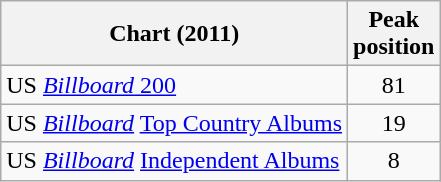<table class="wikitable sortable">
<tr>
<th>Chart (2011)</th>
<th>Peak<br>position</th>
</tr>
<tr>
<td>US <a href='#'><em>Billboard</em> 200</a></td>
<td align="center">81</td>
</tr>
<tr>
<td>US <em><a href='#'>Billboard</a></em> <a href='#'>Top Country Albums</a></td>
<td align="center">19</td>
</tr>
<tr>
<td>US <em><a href='#'>Billboard</a></em> <a href='#'>Independent Albums</a></td>
<td align="center">8</td>
</tr>
</table>
